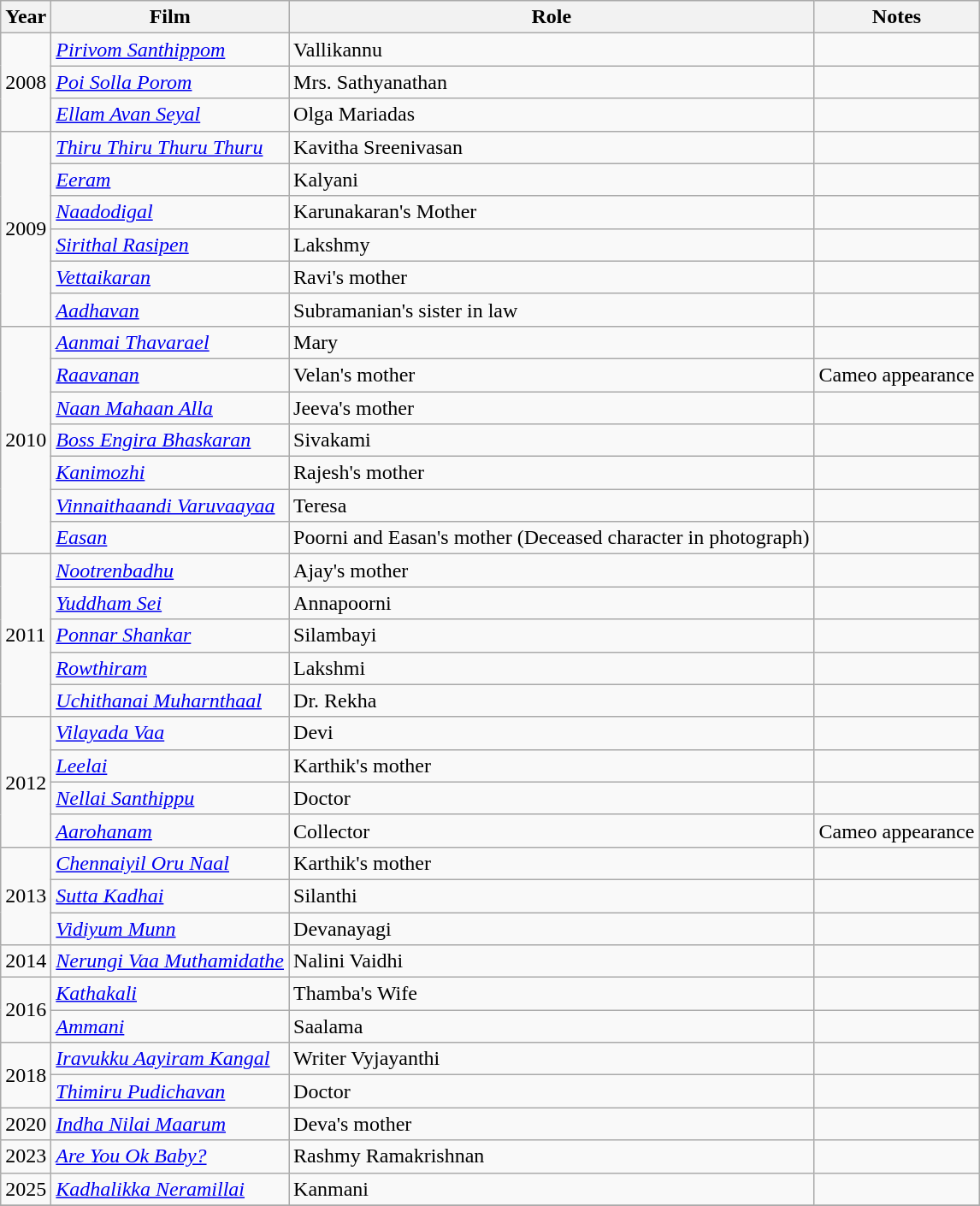<table class="wikitable sortable">
<tr>
<th>Year</th>
<th>Film</th>
<th>Role</th>
<th class="unsortable">Notes</th>
</tr>
<tr>
<td rowspan="3">2008</td>
<td><em><a href='#'>Pirivom Santhippom</a></em></td>
<td>Vallikannu</td>
<td></td>
</tr>
<tr>
<td><em><a href='#'>Poi Solla Porom</a></em></td>
<td>Mrs. Sathyanathan</td>
<td></td>
</tr>
<tr>
<td><em><a href='#'>Ellam Avan Seyal</a></em></td>
<td>Olga Mariadas</td>
<td></td>
</tr>
<tr>
<td rowspan="6">2009</td>
<td><em><a href='#'>Thiru Thiru Thuru Thuru</a></em></td>
<td>Kavitha Sreenivasan</td>
<td></td>
</tr>
<tr>
<td><em><a href='#'>Eeram</a></em></td>
<td>Kalyani</td>
<td></td>
</tr>
<tr>
<td><em><a href='#'>Naadodigal</a></em></td>
<td>Karunakaran's Mother</td>
<td></td>
</tr>
<tr>
<td><em><a href='#'>Sirithal Rasipen</a></em></td>
<td>Lakshmy</td>
<td></td>
</tr>
<tr>
<td><em><a href='#'>Vettaikaran</a></em></td>
<td>Ravi's mother</td>
<td></td>
</tr>
<tr>
<td><em><a href='#'>Aadhavan</a></em></td>
<td>Subramanian's sister in law</td>
<td></td>
</tr>
<tr>
<td rowspan="7">2010</td>
<td><em><a href='#'>Aanmai Thavarael</a></em></td>
<td>Mary</td>
<td></td>
</tr>
<tr>
<td><em><a href='#'>Raavanan</a></em></td>
<td>Velan's mother</td>
<td>Cameo appearance</td>
</tr>
<tr>
<td><em><a href='#'>Naan Mahaan Alla</a></em></td>
<td>Jeeva's mother</td>
<td></td>
</tr>
<tr>
<td><em><a href='#'>Boss Engira Bhaskaran</a></em></td>
<td>Sivakami</td>
<td></td>
</tr>
<tr>
<td><em><a href='#'>Kanimozhi</a></em></td>
<td>Rajesh's mother</td>
<td></td>
</tr>
<tr>
<td><em><a href='#'>Vinnaithaandi Varuvaayaa</a></em></td>
<td>Teresa</td>
<td></td>
</tr>
<tr>
<td><em><a href='#'>Easan</a></em></td>
<td>Poorni and Easan's mother (Deceased character in photograph)</td>
<td></td>
</tr>
<tr>
<td rowspan="5">2011</td>
<td><em><a href='#'>Nootrenbadhu</a></em></td>
<td>Ajay's mother</td>
<td></td>
</tr>
<tr>
<td><em><a href='#'>Yuddham Sei</a></em></td>
<td>Annapoorni</td>
<td></td>
</tr>
<tr>
<td><em><a href='#'>Ponnar Shankar</a></em></td>
<td>Silambayi</td>
<td></td>
</tr>
<tr>
<td><em><a href='#'>Rowthiram</a></em></td>
<td>Lakshmi</td>
<td></td>
</tr>
<tr>
<td><em><a href='#'>Uchithanai Muharnthaal</a></em></td>
<td>Dr. Rekha</td>
<td></td>
</tr>
<tr>
<td rowspan="4">2012</td>
<td><em><a href='#'>Vilayada Vaa</a></em></td>
<td>Devi</td>
<td></td>
</tr>
<tr>
<td><em><a href='#'>Leelai</a></em></td>
<td>Karthik's mother</td>
<td></td>
</tr>
<tr>
<td><em><a href='#'>Nellai Santhippu</a></em></td>
<td>Doctor</td>
<td></td>
</tr>
<tr>
<td><em><a href='#'>Aarohanam</a></em></td>
<td>Collector</td>
<td>Cameo appearance</td>
</tr>
<tr>
<td rowspan="3">2013</td>
<td><em><a href='#'>Chennaiyil Oru Naal</a></em></td>
<td>Karthik's mother</td>
<td></td>
</tr>
<tr>
<td><em><a href='#'>Sutta Kadhai</a></em></td>
<td>Silanthi</td>
<td></td>
</tr>
<tr>
<td><em><a href='#'>Vidiyum Munn</a></em></td>
<td>Devanayagi</td>
<td></td>
</tr>
<tr>
<td>2014</td>
<td><em><a href='#'>Nerungi Vaa Muthamidathe</a></em></td>
<td>Nalini Vaidhi</td>
<td></td>
</tr>
<tr>
<td rowspan="2">2016</td>
<td><em><a href='#'>Kathakali</a></em></td>
<td>Thamba's Wife</td>
<td></td>
</tr>
<tr>
<td><em><a href='#'>Ammani</a></em></td>
<td>Saalama</td>
<td></td>
</tr>
<tr>
<td rowspan="2">2018</td>
<td><em><a href='#'>Iravukku Aayiram Kangal</a></em></td>
<td>Writer Vyjayanthi</td>
<td></td>
</tr>
<tr>
<td><em><a href='#'>Thimiru Pudichavan</a></em></td>
<td>Doctor</td>
<td></td>
</tr>
<tr>
<td>2020</td>
<td><em><a href='#'>Indha Nilai Maarum</a></em></td>
<td>Deva's mother</td>
<td></td>
</tr>
<tr>
<td>2023</td>
<td><em><a href='#'>Are You Ok Baby?</a></em></td>
<td>Rashmy Ramakrishnan</td>
<td></td>
</tr>
<tr>
<td>2025</td>
<td><em><a href='#'>Kadhalikka Neramillai</a></em></td>
<td>Kanmani</td>
<td></td>
</tr>
<tr>
</tr>
</table>
